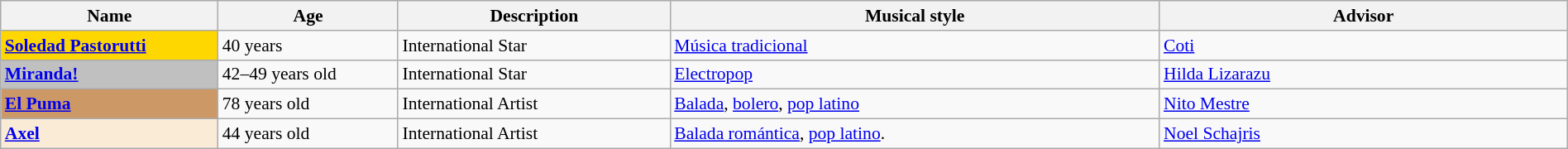<table class="wikitable" style="font-size:90%; width:100%">
<tr>
<th width="08%">Name</th>
<th width="05%">Age</th>
<th width="10%">Description</th>
<th width="18%">Musical style</th>
<th width="15%">Advisor</th>
</tr>
<tr>
<td style="background:gold"><strong><a href='#'>Soledad Pastorutti</a></strong></td>
<td>40 years</td>
<td>International Star</td>
<td><a href='#'>Música tradicional</a></td>
<td><a href='#'>Coti</a></td>
</tr>
<tr>
<td style="background:silver"><strong><a href='#'>Miranda!</a></strong></td>
<td nowrap>42–49 years old</td>
<td>International Star</td>
<td><a href='#'>Electropop</a></td>
<td><a href='#'>Hilda Lizarazu</a></td>
</tr>
<tr>
<td style="background:#c96"><strong><a href='#'>El Puma</a></strong></td>
<td>78 years old</td>
<td>International Artist</td>
<td><a href='#'>Balada</a>, <a href='#'>bolero</a>, <a href='#'>pop latino</a></td>
<td><a href='#'>Nito Mestre</a></td>
</tr>
<tr>
<td style="background:AntiqueWhite"><strong><a href='#'>Axel</a></strong></td>
<td>44 years old</td>
<td>International Artist</td>
<td><a href='#'>Balada romántica</a>, <a href='#'>pop latino</a>.</td>
<td><a href='#'>Noel Schajris</a></td>
</tr>
</table>
